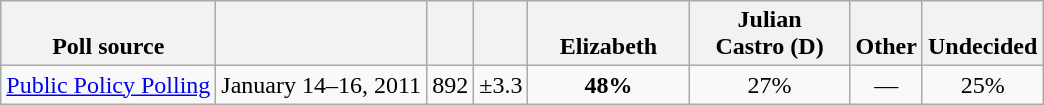<table class="wikitable" style="text-align:center">
<tr valign=bottom>
<th>Poll source</th>
<th></th>
<th></th>
<th></th>
<th style="width:100px;">Elizabeth<br></th>
<th style="width:100px;">Julian<br>Castro (D)</th>
<th>Other</th>
<th>Undecided</th>
</tr>
<tr>
<td><a href='#'>Public Policy Polling</a></td>
<td>January 14–16, 2011</td>
<td>892</td>
<td>±3.3</td>
<td><strong>48%</strong></td>
<td>27%</td>
<td>—</td>
<td>25%</td>
</tr>
</table>
